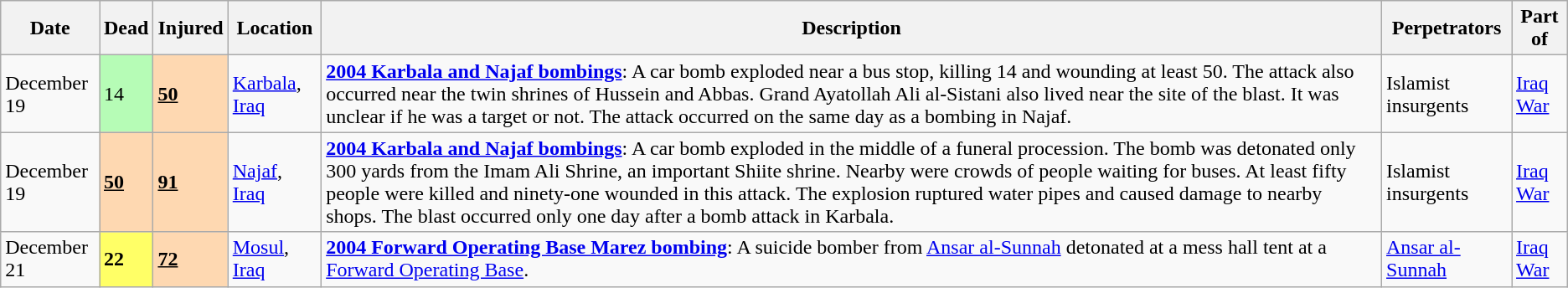<table class="wikitable" id="terrorIncidents2004Dec">
<tr>
<th>Date</th>
<th>Dead</th>
<th>Injured</th>
<th>Location</th>
<th>Description</th>
<th>Perpetrators</th>
<th>Part of</th>
</tr>
<tr>
<td>December 19</td>
<td style="background:#b6fcb6;align="right">14</td>
<td style="background:#FED8B1;align="right"><u><strong>50</strong></u></td>
<td><a href='#'>Karbala</a>, <a href='#'>Iraq</a></td>
<td><strong><a href='#'>2004 Karbala and Najaf bombings</a></strong>: A car bomb exploded near a bus stop, killing 14 and wounding at least 50. The attack also occurred near the twin shrines of Hussein and Abbas. Grand Ayatollah Ali al-Sistani also lived near the site of the blast. It was unclear if he was a target or not. The attack occurred on the same day as a bombing in Najaf.</td>
<td>Islamist insurgents</td>
<td><a href='#'>Iraq War</a></td>
</tr>
<tr>
<td>December 19</td>
<td style="background:#FED8B1;align="right"><u><strong>50</strong></u></td>
<td style="background:#FED8B1;align="right"><u><strong>91</strong></u></td>
<td><a href='#'>Najaf</a>, <a href='#'>Iraq</a></td>
<td><strong><a href='#'>2004 Karbala and Najaf bombings</a></strong>: A car bomb exploded in the middle of a funeral procession. The bomb was detonated only 300 yards from the Imam Ali Shrine, an important Shiite shrine. Nearby were crowds of people waiting for buses. At least fifty people were killed and ninety-one wounded in this attack. The explosion ruptured water pipes and caused damage to nearby shops. The blast occurred only one day after a bomb attack in Karbala.</td>
<td>Islamist insurgents</td>
<td><a href='#'>Iraq War</a></td>
</tr>
<tr>
<td>December 21</td>
<td style="background:#FFFF66;align="right"><strong>22</strong></td>
<td style="background:#FED8B1;align="right"><u><strong>72</strong></u></td>
<td><a href='#'>Mosul</a>, <a href='#'>Iraq</a></td>
<td><strong><a href='#'>2004 Forward Operating Base Marez bombing</a></strong>: A suicide bomber from <a href='#'>Ansar al-Sunnah</a> detonated at a mess hall tent at a <a href='#'>Forward Operating Base</a>.</td>
<td><a href='#'>Ansar al-Sunnah</a></td>
<td><a href='#'>Iraq War</a></td>
</tr>
</table>
